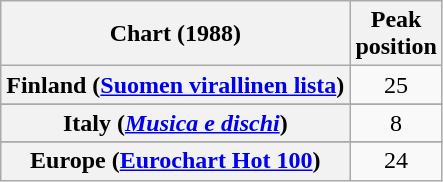<table class="wikitable sortable plainrowheaders" style="text-align:center">
<tr>
<th scope="col">Chart (1988)</th>
<th scope="col">Peak<br>position</th>
</tr>
<tr>
<th scope="row">Finland (<a href='#'>Suomen virallinen lista</a>)</th>
<td>25</td>
</tr>
<tr>
</tr>
<tr>
<th scope="row">Italy (<em><a href='#'>Musica e dischi</a></em>)</th>
<td>8</td>
</tr>
<tr>
</tr>
<tr>
</tr>
<tr>
</tr>
<tr>
</tr>
<tr>
</tr>
<tr>
</tr>
<tr>
<th scope="row">Europe (<a href='#'>Eurochart Hot 100</a>)</th>
<td style="text-align:center;">24</td>
</tr>
</table>
